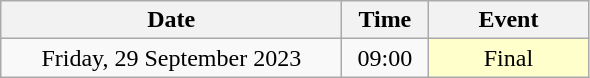<table class = "wikitable" style="text-align:center;">
<tr>
<th width=220>Date</th>
<th width=50>Time</th>
<th width=100>Event</th>
</tr>
<tr>
<td>Friday, 29 September 2023</td>
<td>09:00</td>
<td bgcolor=ffffcc>Final</td>
</tr>
</table>
